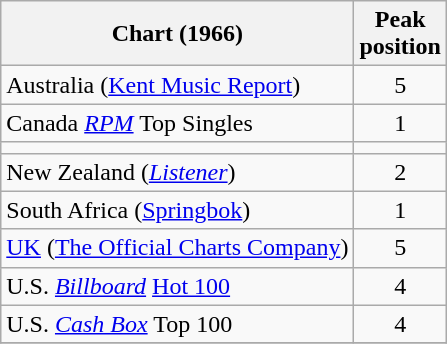<table class="wikitable sortable">
<tr>
<th align="left">Chart (1966)</th>
<th align="left">Peak<br>position</th>
</tr>
<tr>
<td>Australia (<a href='#'>Kent Music Report</a>)</td>
<td style="text-align:center;">5</td>
</tr>
<tr>
<td>Canada <em><a href='#'>RPM</a></em> Top Singles</td>
<td style="text-align:center;">1</td>
</tr>
<tr>
<td></td>
</tr>
<tr>
<td>New Zealand (<em><a href='#'>Listener</a></em>)</td>
<td style="text-align:center;">2</td>
</tr>
<tr>
<td>South Africa (<a href='#'>Springbok</a>)</td>
<td align="center">1</td>
</tr>
<tr>
<td><a href='#'>UK</a> (<a href='#'>The Official Charts Company</a>)</td>
<td style="text-align:center;">5</td>
</tr>
<tr>
<td>U.S. <em><a href='#'>Billboard</a></em> <a href='#'>Hot 100</a></td>
<td style="text-align:center;">4</td>
</tr>
<tr>
<td>U.S. <em><a href='#'>Cash Box</a></em> Top 100 </td>
<td style="text-align:center;">4</td>
</tr>
<tr>
</tr>
</table>
